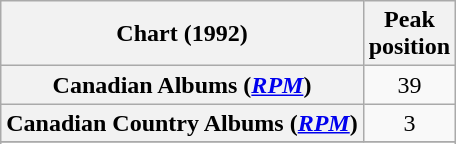<table class="wikitable sortable plainrowheaders" style="text-align:center">
<tr>
<th scope="col">Chart (1992)</th>
<th scope="col">Peak<br>position</th>
</tr>
<tr>
<th scope="row">Canadian Albums (<em><a href='#'>RPM</a></em>)</th>
<td>39</td>
</tr>
<tr>
<th scope="row">Canadian Country Albums (<em><a href='#'>RPM</a></em>)</th>
<td>3</td>
</tr>
<tr>
</tr>
<tr>
</tr>
</table>
